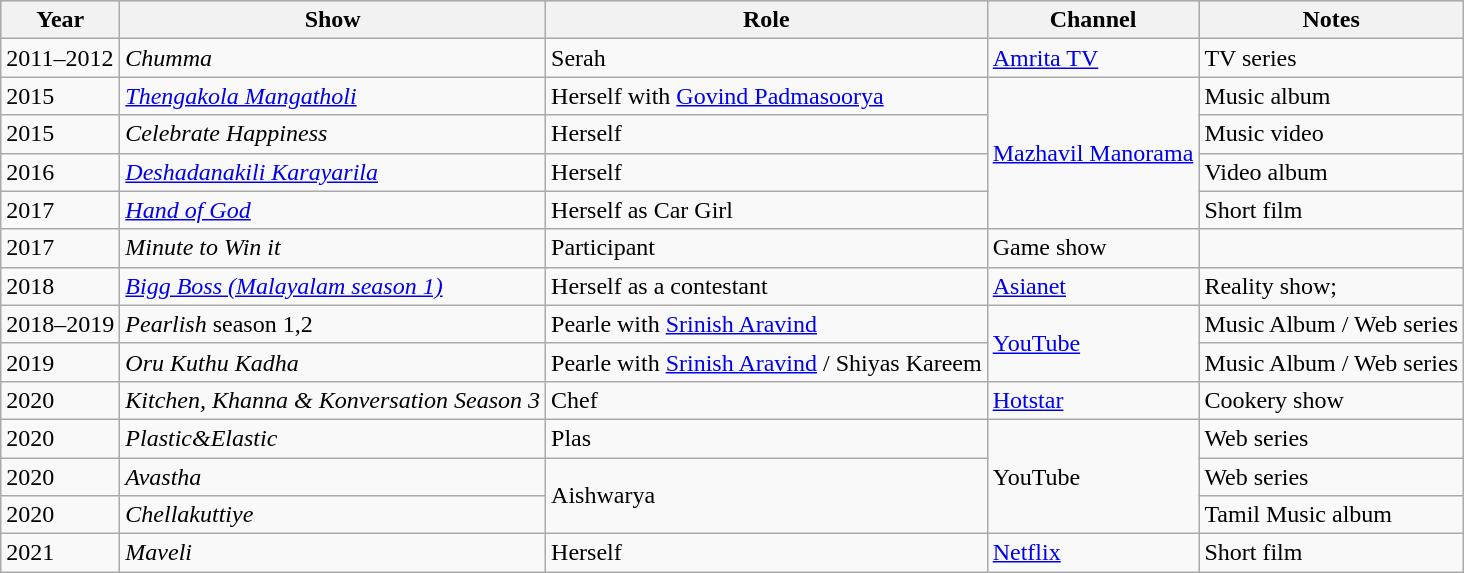<table class="wikitable sortable">
<tr style="background:#ccc; text-align:center;">
<th>Year</th>
<th>Show</th>
<th>Role</th>
<th>Channel</th>
<th>Notes</th>
</tr>
<tr>
<td>2011–2012</td>
<td><em>Chumma</em></td>
<td>Serah</td>
<td><a href='#'>Amrita TV</a></td>
<td>TV series</td>
</tr>
<tr>
<td>2015</td>
<td><em><a href='#'>Thengakola Mangatholi</a></em></td>
<td>Herself with <a href='#'>Govind Padmasoorya</a></td>
<td rowspan="4"><a href='#'>Mazhavil Manorama</a></td>
<td>Music album</td>
</tr>
<tr>
<td>2015</td>
<td><em>Celebrate Happiness</em></td>
<td>Herself</td>
<td>Music video</td>
</tr>
<tr>
<td>2016</td>
<td><em><a href='#'>Deshadanakili Karayarila</a></em></td>
<td>Herself</td>
<td>Video album</td>
</tr>
<tr>
<td>2017</td>
<td><em><a href='#'>Hand of God</a></em></td>
<td>Herself as Car Girl</td>
<td>Short film</td>
</tr>
<tr>
<td>2017</td>
<td><em>Minute to Win it</em></td>
<td>Participant</td>
<td>Game show</td>
</tr>
<tr>
<td>2018</td>
<td><em><a href='#'>Bigg Boss (Malayalam season 1)</a></em></td>
<td>Herself as a contestant</td>
<td><a href='#'>Asianet</a></td>
<td>Reality show;  </td>
</tr>
<tr>
<td>2018–2019</td>
<td><em>Pearlish</em> season 1,2</td>
<td>Pearle with  <a href='#'>Srinish Aravind</a></td>
<td rowspan="2"><a href='#'>YouTube</a></td>
<td>Music Album / Web series</td>
</tr>
<tr>
<td>2019</td>
<td><em>Oru Kuthu Kadha</em></td>
<td>Pearle with  <a href='#'>Srinish Aravind</a> / Shiyas Kareem</td>
<td>Music Album / Web series</td>
</tr>
<tr>
<td>2020</td>
<td><em>Kitchen, Khanna & Konversation Season 3</em></td>
<td>Chef</td>
<td><a href='#'>Hotstar</a></td>
<td>Cookery show</td>
</tr>
<tr>
<td>2020</td>
<td><em>Plastic&Elastic</em></td>
<td>Plas</td>
<td rowspan=3>YouTube</td>
<td>Web series</td>
</tr>
<tr>
<td>2020</td>
<td><em>Avastha</em></td>
<td rowspan=2>Aishwarya</td>
<td>Web series</td>
</tr>
<tr>
<td>2020</td>
<td><em>Chellakuttiye</em></td>
<td>Tamil Music album</td>
</tr>
<tr>
<td>2021</td>
<td><em>Maveli</em></td>
<td>Herself</td>
<td><a href='#'>Netflix</a></td>
<td>Short film</td>
</tr>
</table>
